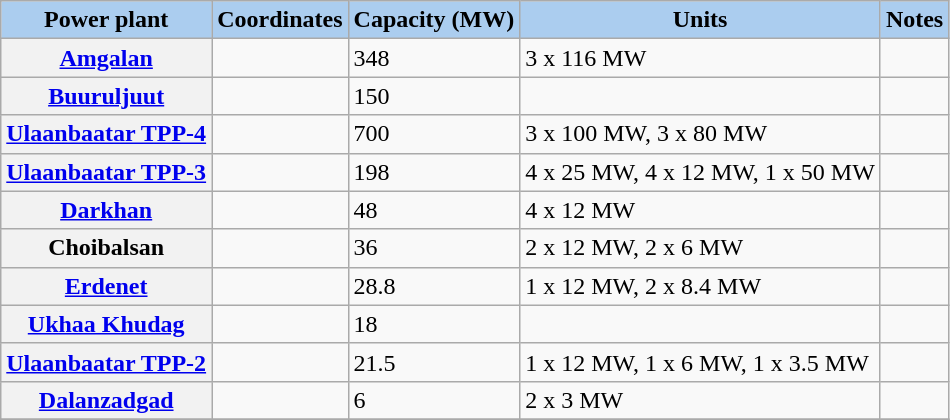<table class="wikitable sortable">
<tr>
<th style="background-color:#ABCDEF;">Power plant</th>
<th style="background-color:#ABCDEF;">Coordinates</th>
<th style="background-color:#ABCDEF;">Capacity (MW)</th>
<th style="background-color:#ABCDEF;">Units</th>
<th style="background-color:#ABCDEF;">Notes</th>
</tr>
<tr>
<th><a href='#'>Amgalan</a></th>
<td></td>
<td>348</td>
<td>3 x 116 MW</td>
<td></td>
</tr>
<tr>
<th><a href='#'>Buuruljuut</a></th>
<td></td>
<td>150</td>
<td></td>
<td></td>
</tr>
<tr>
<th><a href='#'>Ulaanbaatar TPP-4</a></th>
<td></td>
<td>700</td>
<td>3 x 100 MW, 3 x 80 MW</td>
<td></td>
</tr>
<tr>
<th><a href='#'>Ulaanbaatar TPP-3</a></th>
<td></td>
<td>198</td>
<td>4 x 25 MW, 4 x 12 MW, 1 x 50 MW</td>
<td></td>
</tr>
<tr>
<th><a href='#'>Darkhan</a></th>
<td></td>
<td>48</td>
<td>4 x 12 MW</td>
<td></td>
</tr>
<tr>
<th>Choibalsan</th>
<td></td>
<td>36</td>
<td>2 x 12 MW, 2 x 6 MW</td>
<td></td>
</tr>
<tr>
<th><a href='#'>Erdenet</a></th>
<td></td>
<td>28.8</td>
<td>1 x 12 MW, 2 x 8.4 MW</td>
<td></td>
</tr>
<tr>
<th><a href='#'>Ukhaa Khudag</a></th>
<td></td>
<td>18</td>
<td></td>
<td></td>
</tr>
<tr>
<th><a href='#'>Ulaanbaatar TPP-2</a></th>
<td></td>
<td>21.5</td>
<td>1 x 12 MW, 1 x 6 MW, 1 x 3.5 MW</td>
<td></td>
</tr>
<tr>
<th><a href='#'>Dalanzadgad</a></th>
<td></td>
<td>6</td>
<td>2 x 3 MW</td>
<td></td>
</tr>
<tr>
</tr>
</table>
